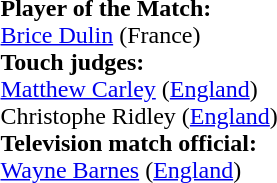<table style="width:100%">
<tr>
<td><br><strong>Player of the Match:</strong>
<br><a href='#'>Brice Dulin</a> (France)<br><strong>Touch judges:</strong>
<br><a href='#'>Matthew Carley</a> (<a href='#'>England</a>)
<br>Christophe Ridley (<a href='#'>England</a>)
<br><strong>Television match official:</strong>
<br><a href='#'>Wayne Barnes</a> (<a href='#'>England</a>)</td>
</tr>
</table>
